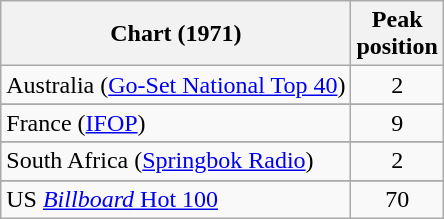<table class="wikitable sortable">
<tr>
<th>Chart (1971)</th>
<th>Peak<br>position</th>
</tr>
<tr>
<td>Australia (<a href='#'>Go-Set National Top 40</a>)</td>
<td align="center">2</td>
</tr>
<tr>
</tr>
<tr>
<td>France (<a href='#'>IFOP</a>)</td>
<td align="center">9</td>
</tr>
<tr>
</tr>
<tr>
</tr>
<tr>
</tr>
<tr>
<td>South Africa (<a href='#'>Springbok Radio</a>)</td>
<td align="center">2</td>
</tr>
<tr>
</tr>
<tr>
<td>US <a href='#'><em>Billboard</em> Hot 100</a></td>
<td align="center">70</td>
</tr>
</table>
